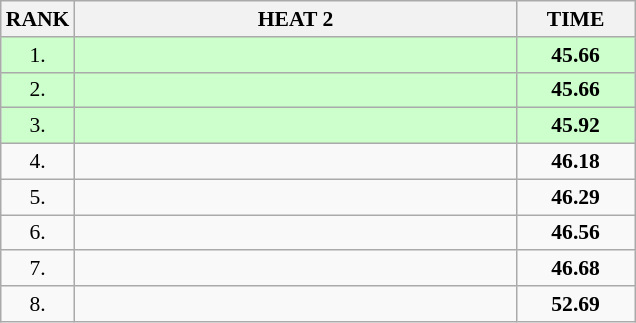<table class="wikitable" style="border-collapse: collapse; font-size: 90%;">
<tr>
<th>RANK</th>
<th style="width: 20em">HEAT 2</th>
<th style="width: 5em">TIME</th>
</tr>
<tr style="background:#ccffcc;">
<td align="center">1.</td>
<td></td>
<td align="center"><strong>45.66</strong></td>
</tr>
<tr style="background:#ccffcc;">
<td align="center">2.</td>
<td></td>
<td align="center"><strong>45.66</strong></td>
</tr>
<tr style="background:#ccffcc;">
<td align="center">3.</td>
<td></td>
<td align="center"><strong>45.92</strong></td>
</tr>
<tr>
<td align="center">4.</td>
<td></td>
<td align="center"><strong>46.18</strong></td>
</tr>
<tr>
<td align="center">5.</td>
<td></td>
<td align="center"><strong>46.29</strong></td>
</tr>
<tr>
<td align="center">6.</td>
<td></td>
<td align="center"><strong>46.56</strong></td>
</tr>
<tr>
<td align="center">7.</td>
<td></td>
<td align="center"><strong>46.68</strong></td>
</tr>
<tr>
<td align="center">8.</td>
<td></td>
<td align="center"><strong>52.69</strong></td>
</tr>
</table>
